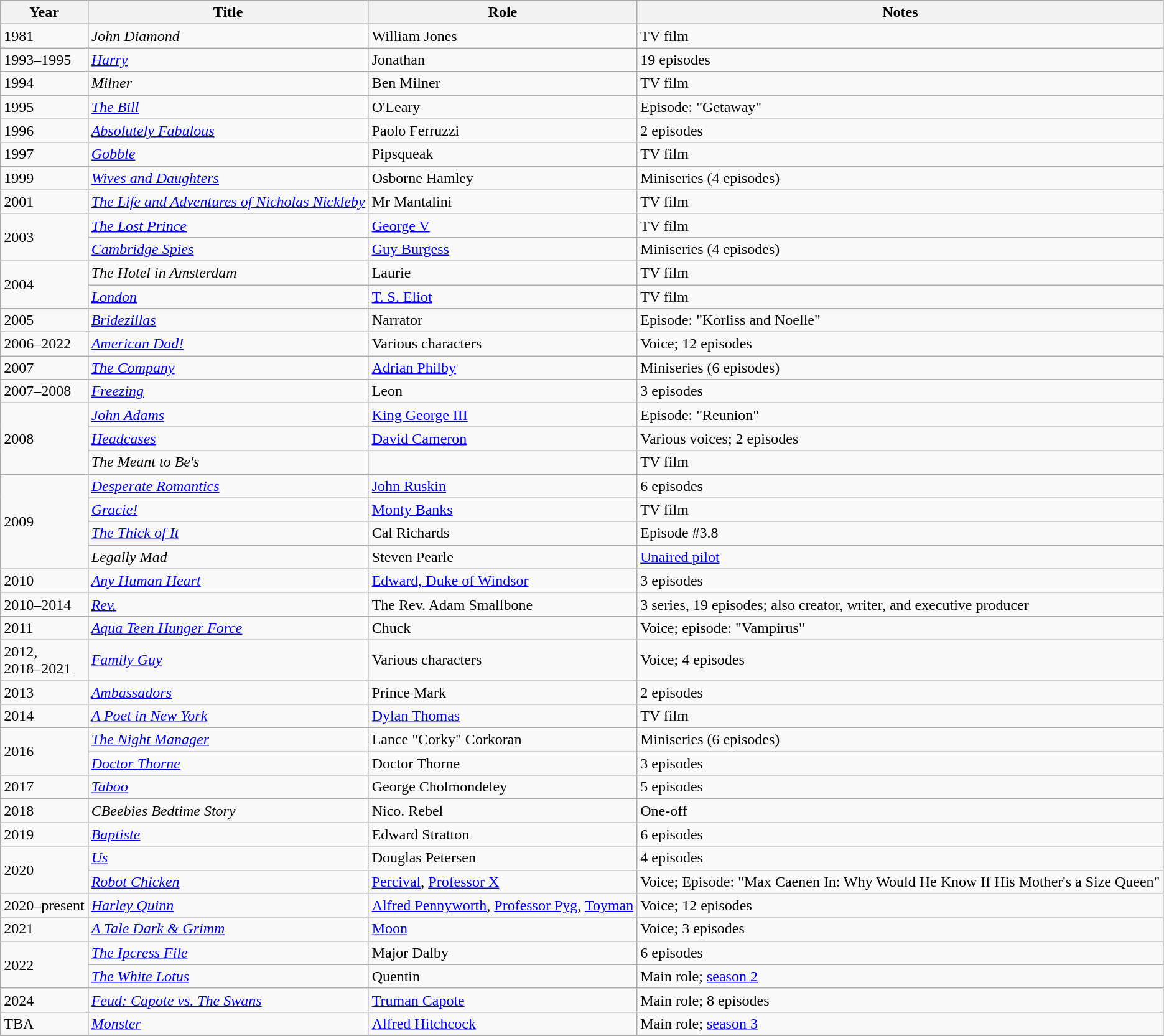<table class="wikitable sortable">
<tr>
<th>Year</th>
<th>Title</th>
<th>Role</th>
<th>Notes</th>
</tr>
<tr>
<td>1981</td>
<td><em>John Diamond</em></td>
<td>William Jones</td>
<td>TV film</td>
</tr>
<tr>
<td>1993–1995</td>
<td><em><a href='#'>Harry</a></em></td>
<td>Jonathan</td>
<td>19 episodes</td>
</tr>
<tr>
<td>1994</td>
<td><em>Milner</em></td>
<td>Ben Milner</td>
<td>TV film</td>
</tr>
<tr>
<td>1995</td>
<td><em><a href='#'>The Bill</a></em></td>
<td>O'Leary</td>
<td>Episode: "Getaway"</td>
</tr>
<tr>
<td>1996</td>
<td><em><a href='#'>Absolutely Fabulous</a></em></td>
<td>Paolo Ferruzzi</td>
<td>2 episodes</td>
</tr>
<tr>
<td>1997</td>
<td><em><a href='#'>Gobble</a></em></td>
<td>Pipsqueak</td>
<td>TV film</td>
</tr>
<tr>
<td>1999</td>
<td><em><a href='#'>Wives and Daughters</a></em></td>
<td>Osborne Hamley</td>
<td>Miniseries (4 episodes)</td>
</tr>
<tr>
<td>2001</td>
<td><em><a href='#'>The Life and Adventures of Nicholas Nickleby</a></em></td>
<td>Mr Mantalini</td>
<td>TV film</td>
</tr>
<tr>
<td rowspan="2">2003</td>
<td><em><a href='#'>The Lost Prince</a></em></td>
<td><a href='#'>George V</a></td>
<td>TV film</td>
</tr>
<tr>
<td><em><a href='#'>Cambridge Spies</a></em></td>
<td><a href='#'>Guy Burgess</a></td>
<td>Miniseries (4 episodes)</td>
</tr>
<tr>
<td rowspan="2">2004</td>
<td><em>The Hotel in Amsterdam</em></td>
<td>Laurie</td>
<td>TV film</td>
</tr>
<tr>
<td><em><a href='#'>London</a></em></td>
<td><a href='#'>T. S. Eliot</a></td>
<td>TV film</td>
</tr>
<tr>
<td>2005</td>
<td><em><a href='#'>Bridezillas</a></em></td>
<td>Narrator</td>
<td>Episode: "Korliss and Noelle"</td>
</tr>
<tr>
<td>2006–2022</td>
<td><em><a href='#'>American Dad!</a></em></td>
<td>Various characters</td>
<td>Voice; 12 episodes</td>
</tr>
<tr>
<td>2007</td>
<td><em><a href='#'>The Company</a></em></td>
<td><a href='#'>Adrian Philby</a></td>
<td>Miniseries (6 episodes)</td>
</tr>
<tr>
<td>2007–2008</td>
<td><em><a href='#'>Freezing</a></em></td>
<td>Leon</td>
<td>3 episodes</td>
</tr>
<tr>
<td rowspan="3">2008</td>
<td><em><a href='#'>John Adams</a></em></td>
<td><a href='#'>King George III</a></td>
<td>Episode: "Reunion"</td>
</tr>
<tr>
<td><em><a href='#'>Headcases</a></em></td>
<td><a href='#'>David Cameron</a></td>
<td>Various voices; 2 episodes</td>
</tr>
<tr>
<td><em>The Meant to Be's</em></td>
<td></td>
<td>TV film</td>
</tr>
<tr>
<td rowspan="4">2009</td>
<td><em><a href='#'>Desperate Romantics</a></em></td>
<td><a href='#'>John Ruskin</a></td>
<td>6 episodes</td>
</tr>
<tr>
<td><em><a href='#'>Gracie!</a></em></td>
<td><a href='#'>Monty Banks</a></td>
<td>TV film</td>
</tr>
<tr>
<td><em><a href='#'>The Thick of It</a></em></td>
<td>Cal Richards</td>
<td>Episode #3.8</td>
</tr>
<tr>
<td><em>Legally Mad</em></td>
<td>Steven Pearle</td>
<td><a href='#'>Unaired pilot</a></td>
</tr>
<tr>
<td>2010</td>
<td><em><a href='#'>Any Human Heart</a></em></td>
<td><a href='#'>Edward, Duke of Windsor</a></td>
<td>3 episodes</td>
</tr>
<tr>
<td>2010–2014</td>
<td><em><a href='#'>Rev.</a></em></td>
<td>The Rev. Adam Smallbone</td>
<td>3 series, 19 episodes; also creator, writer, and executive producer</td>
</tr>
<tr>
<td>2011</td>
<td><em><a href='#'>Aqua Teen Hunger Force</a></em></td>
<td>Chuck</td>
<td>Voice; episode: "Vampirus"</td>
</tr>
<tr>
<td>2012,<br>2018–2021</td>
<td><em><a href='#'>Family Guy</a></em></td>
<td>Various characters</td>
<td>Voice; 4 episodes</td>
</tr>
<tr>
<td>2013</td>
<td><em><a href='#'>Ambassadors</a></em></td>
<td>Prince Mark</td>
<td>2 episodes</td>
</tr>
<tr>
<td>2014</td>
<td><em><a href='#'>A Poet in New York</a></em></td>
<td><a href='#'>Dylan Thomas</a></td>
<td>TV film</td>
</tr>
<tr>
<td rowspan="2">2016</td>
<td><em><a href='#'>The Night Manager</a></em></td>
<td>Lance "Corky" Corkoran</td>
<td>Miniseries (6 episodes)</td>
</tr>
<tr>
<td><em><a href='#'>Doctor Thorne</a></em></td>
<td>Doctor Thorne</td>
<td>3 episodes</td>
</tr>
<tr>
<td>2017</td>
<td><em><a href='#'>Taboo</a></em></td>
<td>George Cholmondeley</td>
<td>5 episodes</td>
</tr>
<tr>
<td>2018</td>
<td><em>CBeebies Bedtime Story</em></td>
<td>Nico. Rebel</td>
<td>One-off</td>
</tr>
<tr>
<td>2019</td>
<td><em><a href='#'>Baptiste</a></em></td>
<td>Edward Stratton</td>
<td>6 episodes</td>
</tr>
<tr>
<td rowspan="2">2020</td>
<td><em><a href='#'>Us</a></em></td>
<td>Douglas Petersen</td>
<td>4 episodes</td>
</tr>
<tr>
<td><em><a href='#'>Robot Chicken</a></em></td>
<td><a href='#'>Percival</a>, <a href='#'>Professor X</a></td>
<td>Voice; Episode: "Max Caenen In: Why Would He Know If His Mother's a Size Queen"</td>
</tr>
<tr>
<td>2020–present</td>
<td><em><a href='#'>Harley Quinn</a></em></td>
<td><a href='#'>Alfred Pennyworth</a>, <a href='#'>Professor Pyg</a>, <a href='#'>Toyman</a></td>
<td>Voice; 12 episodes</td>
</tr>
<tr>
<td>2021</td>
<td><em><a href='#'>A Tale Dark & Grimm</a></em></td>
<td><a href='#'>Moon</a></td>
<td>Voice; 3 episodes</td>
</tr>
<tr>
<td rowspan="2">2022</td>
<td><em><a href='#'>The Ipcress File</a></em></td>
<td>Major Dalby</td>
<td>6 episodes</td>
</tr>
<tr>
<td><em><a href='#'>The White Lotus</a></em></td>
<td>Quentin</td>
<td>Main role; <a href='#'>season 2</a></td>
</tr>
<tr>
<td>2024</td>
<td><em><a href='#'>Feud: Capote vs. The Swans</a></em></td>
<td><a href='#'>Truman Capote</a></td>
<td>Main role; 8 episodes</td>
</tr>
<tr>
<td>TBA</td>
<td><em><a href='#'>Monster</a></em></td>
<td><a href='#'>Alfred Hitchcock</a></td>
<td>Main role; <a href='#'>season 3</a></td>
</tr>
</table>
